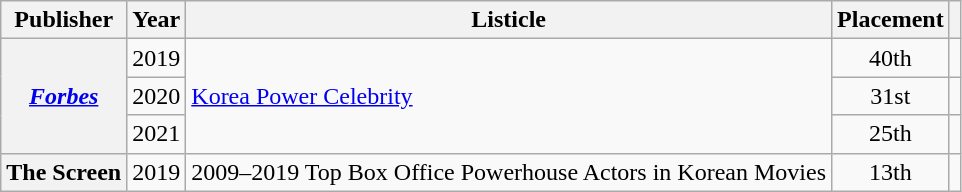<table class="wikitable plainrowheaders sortable">
<tr>
<th scope="col">Publisher</th>
<th scope="col">Year</th>
<th scope="col">Listicle</th>
<th scope="col">Placement</th>
<th scope="col" class="unsortable"></th>
</tr>
<tr>
<th scope="row" rowspan="3"><em><a href='#'>Forbes</a></em></th>
<td style="text-align:center">2019</td>
<td rowspan="3"><a href='#'>Korea Power Celebrity</a></td>
<td style="text-align:center">40th</td>
<td style="text-align:center"></td>
</tr>
<tr>
<td style="text-align:center">2020</td>
<td style="text-align:center">31st</td>
<td style="text-align:center"></td>
</tr>
<tr>
<td style="text-align:center">2021</td>
<td style="text-align:center">25th</td>
<td style="text-align:center"></td>
</tr>
<tr>
<th scope="row">The Screen</th>
<td style="text-align:center">2019</td>
<td>2009–2019 Top Box Office Powerhouse Actors in Korean Movies</td>
<td style="text-align:center">13th</td>
<td style="text-align:center"></td>
</tr>
</table>
